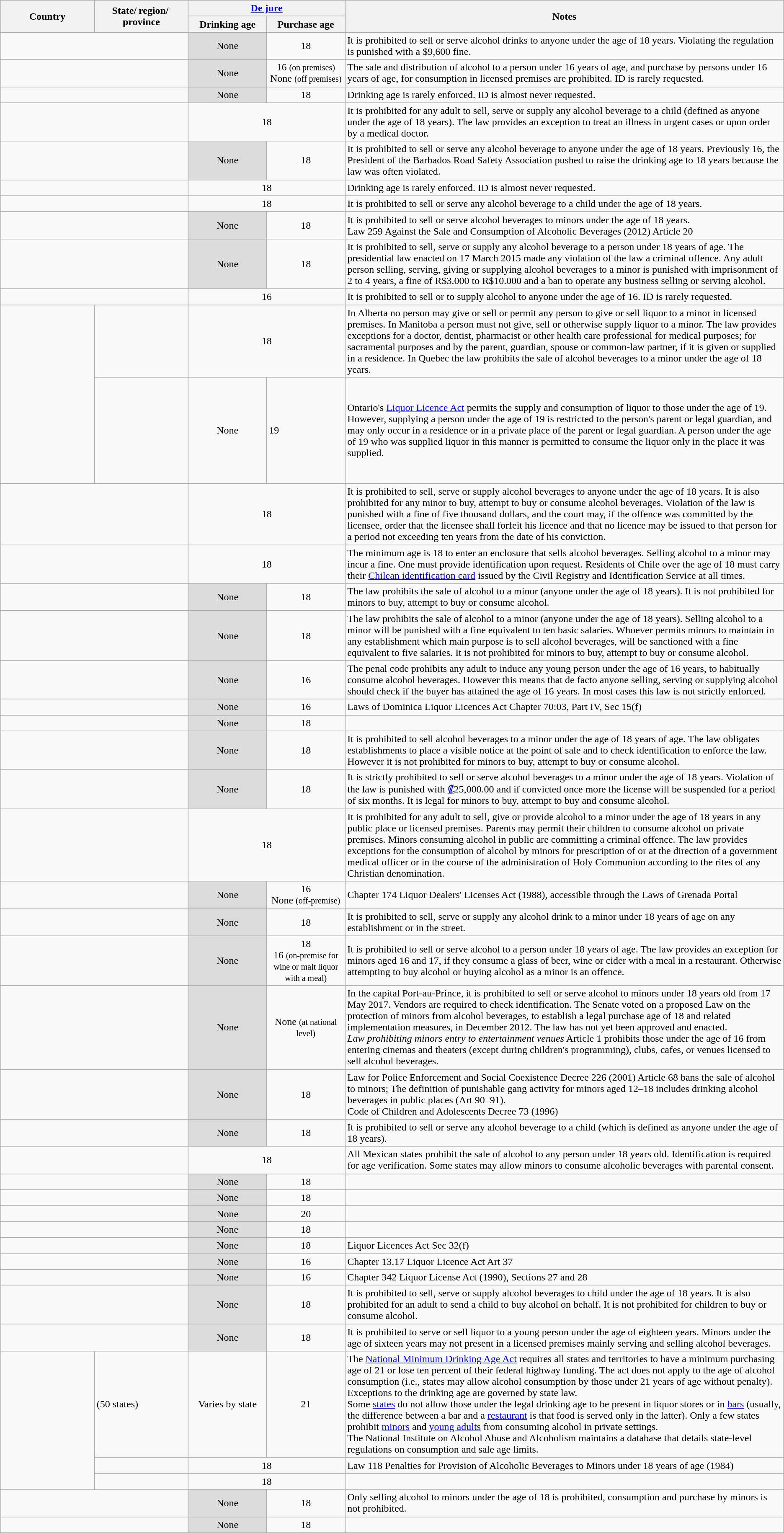<table class="wikitable sortable mw-collapsible">
<tr>
<th rowspan=2 style="width:12%;">Country</th>
<th rowspan=2 style="width:12%;">State/ region/ province</th>
<th colspan=2 style="width:20%;"><a href='#'>De jure</a></th>
<th rowspan=2 style="width:56%;">Notes</th>
</tr>
<tr>
<th style="width:10%;">Drinking age</th>
<th style="width:10%;">Purchase age</th>
</tr>
<tr>
<td colspan=2><em></em></td>
<td style="background:Gainsboro" align="center">None</td>
<td align="center">18</td>
<td>It is prohibited to sell or serve alcohol drinks to anyone under the age of 18 years. Violating the regulation is punished with a $9,600 fine.</td>
</tr>
<tr>
<td colspan=2></td>
<td style="background:Gainsboro" align="center">None</td>
<td align="center">16 <small>(on premises)</small> None <small>(off premises)</small></td>
<td>The sale and distribution of alcohol to a person under 16 years of age, and purchase by persons under 16 years of age, for consumption in licensed premises are prohibited. ID is rarely requested.</td>
</tr>
<tr>
<td colspan=2></td>
<td style="background:Gainsboro" align="center">None</td>
<td align="center">18</td>
<td>Drinking age is rarely enforced. ID is almost never requested.</td>
</tr>
<tr>
<td colspan=2></td>
<td colspan=2 style="text-align:center;">18</td>
<td>It is prohibited for any adult to sell, serve or supply any alcohol beverage to a child (defined as anyone under the age of 18 years). The law provides an exception to treat an illness in urgent cases or upon order by a medical doctor.</td>
</tr>
<tr>
<td colspan=2></td>
<td style="background:Gainsboro" align="center">None</td>
<td align="center">18</td>
<td>It is prohibited to sell or serve any alcohol beverage to anyone under the age of 18 years. Previously 16, the President of the Barbados Road Safety Association pushed to raise the drinking age to 18 years because the law was often violated.</td>
</tr>
<tr>
<td colspan=2></td>
<td colspan=2 style="text-align:center;">18</td>
<td>Drinking age is rarely enforced. ID is almost never requested.</td>
</tr>
<tr>
<td colspan=2><em></em></td>
<td colspan=2 style="text-align:center;">18</td>
<td>It is prohibited to sell or serve any alcohol beverage to a child under the age of 18 years.</td>
</tr>
<tr>
<td colspan=2></td>
<td style="background:Gainsboro" align="center">None</td>
<td align="center">18</td>
<td>It is prohibited to sell or serve alcohol beverages to minors under the age of 18 years.<br>Law 259 Against the Sale and Consumption of Alcoholic Beverages (2012) Article 20</td>
</tr>
<tr>
<td colspan=2></td>
<td style="background:Gainsboro" align="center">None</td>
<td align="center">18</td>
<td>It is prohibited to sell, serve or supply any alcohol beverage to a person under 18 years of age. The presidential law enacted on 17 March 2015 made any violation of the law a criminal offence. Any adult person selling, serving, giving or supplying alcohol beverages to a minor is punished with imprisonment of 2 to 4 years, a fine of R$3.000 to R$10.000 and a ban to operate any business selling or serving alcohol.</td>
</tr>
<tr>
<td colspan=2><em></em></td>
<td colspan=2 style="text-align:center;">16</td>
<td>It is prohibited to sell or to supply alcohol to anyone under the age of 16. ID is rarely requested.</td>
</tr>
<tr>
<td rowspan=2></td>
<td><br><br></td>
<td colspan=2 style="text-align:center;">18</td>
<td>In Alberta no person may give or sell or permit any person to give or sell liquor to a minor in licensed premises. In Manitoba a person must not give, sell or otherwise supply liquor to a minor. The law provides exceptions for a doctor, dentist, pharmacist or other health care professional for medical purposes; for sacramental purposes and by the parent, guardian, spouse or common-law partner, if it is given or supplied in a residence. In Quebec the law prohibits the sale of alcohol beverages to a minor under the age of 18 years.</td>
</tr>
<tr>
<td><br><br><br><br><br><br><br><br><br></td>
<td style="text-align:center;">None</td>
<td>19</td>
<td>Ontario's <a href='#'>Liquor Licence Act</a> permits the supply and consumption of liquor to those under the age of 19. However, supplying a person under the age of 19 is restricted to the person's parent or legal guardian, and may only occur in a residence or in a private place of the parent or legal guardian. A person under the age of 19 who was supplied liquor in this manner is permitted to consume the liquor only in the place it was supplied.</td>
</tr>
<tr>
<td colspan=2><em></em></td>
<td colspan=2 style="text-align:center;">18</td>
<td>It is prohibited to sell, serve or supply alcohol beverages to anyone under the age of 18 years. It is also prohibited for any minor to buy, attempt to buy or consume alcohol beverages. Violation of the law is punished with a fine of five thousand dollars, and the court may, if the offence was committed by the licensee, order that the licensee shall forfeit his licence and that no licence may be issued to that person for a period not exceeding ten years from the date of his conviction.</td>
</tr>
<tr>
<td colspan=2></td>
<td colspan=2 style="text-align:center;">18</td>
<td>The minimum age is 18 to enter an enclosure that sells alcohol beverages. Selling alcohol to a minor may incur a fine. One must provide identification upon request. Residents of Chile over the age of 18 must carry their <a href='#'>Chilean identification card</a> issued by the Civil Registry and Identification Service at all times.</td>
</tr>
<tr>
<td colspan=2></td>
<td style="background:Gainsboro" align="center">None</td>
<td align="center">18</td>
<td>The law prohibits the sale of alcohol to a minor (anyone under the age of 18 years). It is not prohibited for minors to buy, attempt to buy or consume alcohol.</td>
</tr>
<tr>
<td colspan=2></td>
<td style="background:Gainsboro" align="center">None</td>
<td align="center">18</td>
<td>The law prohibits the sale of alcohol to a minor (anyone under the age of 18 years). Selling alcohol to a minor will be punished with a fine equivalent to ten basic salaries. Whoever permits minors to maintain in any establishment which main purpose is to sell alcohol beverages, will be sanctioned with a fine equivalent to five salaries. It is not prohibited for minors to buy, attempt to buy or consume alcohol.</td>
</tr>
<tr>
<td colspan=2></td>
<td style="background:Gainsboro" align="center">None</td>
<td align="center">16</td>
<td>The penal code prohibits any adult to induce any young person under the age of 16 years, to habitually consume alcohol beverages. However this means that de facto anyone selling, serving or supplying alcohol should check if the buyer has attained the age of 16 years. In most cases this law is not strictly enforced.</td>
</tr>
<tr>
<td colspan="2"></td>
<td style="background:Gainsboro" align="center">None</td>
<td align="center">16</td>
<td>Laws of Dominica Liquor Licences Act Chapter 70:03, Part IV, Sec 15(f)</td>
</tr>
<tr>
<td colspan=2></td>
<td style="background:Gainsboro" align="center">None</td>
<td align="center">18</td>
<td></td>
</tr>
<tr>
<td colspan=2></td>
<td style="background:Gainsboro" align="center">None</td>
<td align="center">18</td>
<td>It is prohibited to sell alcohol beverages to a minor under the age of 18 years of age. The law obligates establishments to place a visible notice at the point of sale and to check identification to enforce the law. However it is not prohibited for minors to buy, attempt to buy or consume alcohol.</td>
</tr>
<tr>
<td colspan=2></td>
<td style="background:Gainsboro" align="center">None</td>
<td align="center">18</td>
<td>It is strictly prohibited to sell or serve alcohol beverages to a minor under the age of 18 years. Violation of the law is punished with <a href='#'>₡</a>25,000.00 and if convicted once more the license will be suspended for a period of six months. It is legal for minors to buy, attempt to buy and consume alcohol.</td>
</tr>
<tr>
<td colspan=2><em></em></td>
<td colspan=2 style="text-align:center;">18</td>
<td>It is prohibited for any adult to sell, give or provide alcohol to a minor under the age of 18 years in any public place or licensed premises. Parents may permit their children to consume alcohol on private premises. Minors consuming alcohol in public are committing a criminal offence. The law provides exceptions for the consumption of alcohol by minors for prescription of or at the direction of a government medical officer or in the course of the administration of Holy Communion according to the rites of any Christian denomination.</td>
</tr>
<tr>
<td colspan=2></td>
<td style="background:Gainsboro" align="center">None</td>
<td align="center">16<br>None <small>(off-premise)</small></td>
<td>Chapter 174 Liquor Dealers' Licenses Act (1988), accessible through the Laws of Grenada Portal</td>
</tr>
<tr>
<td colspan=2></td>
<td style="background:Gainsboro" align="center">None</td>
<td style="text-align:center;">18</td>
<td>It is prohibited to sell, serve or supply any alcohol drink to a minor under 18 years of age on any establishment or in the street.</td>
</tr>
<tr>
<td colspan=2></td>
<td style="background:Gainsboro" align="center">None</td>
<td align="center">18<br>16 <small>(on-premise for wine or malt liquor with a meal)</small></td>
<td>It is prohibited to sell or serve alcohol to a person under 18 years of age. The law provides an exception for minors aged 16 and 17, if they consume a glass of beer, wine or cider with a meal in a restaurant. Otherwise attempting to buy alcohol or buying alcohol as a minor is an offence.</td>
</tr>
<tr>
<td colspan=2></td>
<td style="background:Gainsboro" align="center">None</td>
<td align="center">None <small>(at national level)</small></td>
<td>In the capital Port-au-Prince, it is prohibited to sell or serve alcohol to minors under 18 years old from 17 May 2017. Vendors are required to check identification. The Senate voted on a proposed Law on the protection of minors from alcohol beverages, to establish a legal purchase age of 18 and related implementation measures, in December 2012. The law has not yet been approved and enacted.<br><em>Law prohibiting minors entry to entertainment venues</em> Article 1 prohibits those under the age of 16 from entering cinemas and theaters (except during children's programming), clubs, cafes, or venues licensed to sell alcohol beverages.</td>
</tr>
<tr>
<td colspan=2></td>
<td style="background:Gainsboro" align="center">None</td>
<td align="center">18</td>
<td>Law for Police Enforcement and Social Coexistence Decree 226 (2001) Article 68 bans the sale of alcohol to minors; The definition of punishable gang activity for minors aged 12–18 includes drinking alcohol beverages in public places (Art 90–91).<br>Code of Children and Adolescents Decree 73 (1996)</td>
</tr>
<tr>
<td colspan=2></td>
<td style="background:Gainsboro" align="center">None</td>
<td align=center>18</td>
<td>It is prohibited to sell or serve any alcohol beverage to a child (which is defined as anyone under the age of 18 years).</td>
</tr>
<tr>
<td colspan=2></td>
<td colspan=2 style="text-align:center;">18</td>
<td>All Mexican states prohibit the sale of alcohol to any person under 18 years old. Identification is required for age verification. Some states may allow minors to consume alcoholic beverages with parental consent.</td>
</tr>
<tr>
<td colspan=2></td>
<td style="background:Gainsboro" align="center">None</td>
<td align="center">18</td>
<td></td>
</tr>
<tr>
<td colspan=2></td>
<td style="background:Gainsboro" align="center">None</td>
<td align="center">18</td>
<td></td>
</tr>
<tr>
<td colspan=2></td>
<td style="background:Gainsboro" align="center">None</td>
<td align="center">20</td>
<td></td>
</tr>
<tr>
<td colspan=2></td>
<td style="background:Gainsboro" align="center">None</td>
<td align="center">18</td>
<td></td>
</tr>
<tr>
<td colspan="2"></td>
<td style="background:Gainsboro" align="center">None</td>
<td align="center">18</td>
<td>Liquor Licences Act Sec 32(f)</td>
</tr>
<tr>
<td colspan="2"></td>
<td style="background:Gainsboro" align="center">None</td>
<td align="center">16</td>
<td>Chapter 13.17 Liquor Licence Act Art 37</td>
</tr>
<tr>
<td colspan="2"></td>
<td style="background:Gainsboro" align="center">None</td>
<td align="center">16</td>
<td>Chapter 342 Liquor License Act (1990), Sections 27 and 28</td>
</tr>
<tr>
<td colspan=2></td>
<td style="background:Gainsboro" align="center">None</td>
<td align="center">18</td>
<td>It is prohibited to sell, serve or supply alcohol beverages to child under the age of 18 years. It is also prohibited for an adult to send a child to buy alcohol on behalf. It is not prohibited for children to buy or consume alcohol.</td>
</tr>
<tr>
<td colspan=2><em></em></td>
<td style="background:Gainsboro" align="center">None</td>
<td align="center">18</td>
<td>It is prohibited to serve or sell liquor to a young person under the age of eighteen years. Minors under the age of sixteen years may not present in a licensed premises mainly serving and selling alcohol beverages.</td>
</tr>
<tr>
<td rowspan="3"></td>
<td>(50 states)</td>
<td style="text-align:center;">Varies by state</td>
<td style="text-align:center;">21</td>
<td>The <a href='#'>National Minimum Drinking Age Act</a> requires all states and territories to have a minimum purchasing age of 21 or lose ten percent of their federal highway funding. The act does not apply to the age of alcohol consumption (i.e., states may allow alcohol consumption by those under 21 years of age without penalty). Exceptions to the drinking age are governed by state law.<br>Some <a href='#'>states</a> do not allow those under the legal drinking age to be present in liquor stores or in <a href='#'>bars</a> (usually, the difference between a bar and a <a href='#'>restaurant</a> is that food is served only in the latter). Only a few states prohibit <a href='#'>minors</a> and <a href='#'>young adults</a> from consuming alcohol in private settings.<br>The National Institute on Alcohol Abuse and Alcoholism maintains a database that details state-level regulations on consumption and sale age limits.<br></td>
</tr>
<tr>
<td><em></em></td>
<td colspan="2" style="text-align:center;">18</td>
<td>Law 118 Penalties for Provision of Alcoholic Beverages to Minors under 18 years of age (1984)</td>
</tr>
<tr>
<td><em></em></td>
<td colspan="2" style="text-align:center;">18</td>
<td></td>
</tr>
<tr>
<td colspan=2></td>
<td style="background:Gainsboro" align="center">None</td>
<td align="center">18</td>
<td>Only selling alcohol to minors under the age of 18 is prohibited, consumption and purchase by minors is not prohibited.</td>
</tr>
<tr>
<td colspan=2></td>
<td style="background:Gainsboro" align="center">None</td>
<td align="center">18</td>
<td></td>
</tr>
</table>
